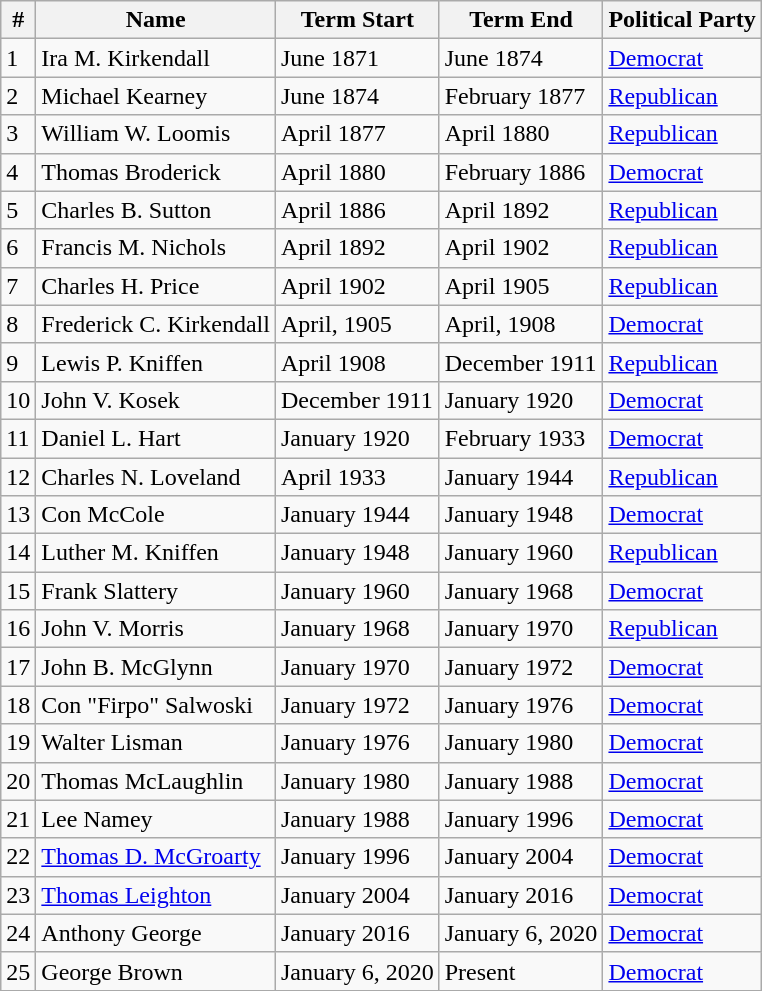<table class="wikitable">
<tr>
<th>#</th>
<th>Name</th>
<th>Term Start</th>
<th>Term End</th>
<th>Political Party</th>
</tr>
<tr>
<td>1</td>
<td>Ira M. Kirkendall</td>
<td>June 1871</td>
<td>June 1874</td>
<td><a href='#'>Democrat</a></td>
</tr>
<tr>
<td>2</td>
<td>Michael Kearney</td>
<td>June 1874</td>
<td>February 1877</td>
<td><a href='#'>Republican</a></td>
</tr>
<tr>
<td>3</td>
<td>William W. Loomis</td>
<td>April 1877</td>
<td>April 1880</td>
<td><a href='#'>Republican</a></td>
</tr>
<tr>
<td>4</td>
<td>Thomas Broderick</td>
<td>April 1880</td>
<td>February 1886</td>
<td><a href='#'>Democrat</a></td>
</tr>
<tr>
<td>5</td>
<td>Charles B. Sutton</td>
<td>April 1886</td>
<td>April 1892</td>
<td><a href='#'>Republican</a></td>
</tr>
<tr>
<td>6</td>
<td>Francis M. Nichols</td>
<td>April 1892</td>
<td>April 1902</td>
<td><a href='#'>Republican</a></td>
</tr>
<tr>
<td>7</td>
<td>Charles H. Price</td>
<td>April 1902</td>
<td>April 1905</td>
<td><a href='#'>Republican</a></td>
</tr>
<tr>
<td>8</td>
<td>Frederick C. Kirkendall</td>
<td>April, 1905</td>
<td>April, 1908</td>
<td><a href='#'>Democrat</a></td>
</tr>
<tr>
<td>9</td>
<td>Lewis P. Kniffen</td>
<td>April 1908</td>
<td>December 1911</td>
<td><a href='#'>Republican</a></td>
</tr>
<tr>
<td>10</td>
<td>John V. Kosek</td>
<td>December 1911</td>
<td>January 1920</td>
<td><a href='#'>Democrat</a></td>
</tr>
<tr>
<td>11</td>
<td>Daniel L. Hart</td>
<td>January 1920</td>
<td>February 1933</td>
<td><a href='#'>Democrat</a></td>
</tr>
<tr>
<td>12</td>
<td>Charles N. Loveland</td>
<td>April 1933</td>
<td>January 1944</td>
<td><a href='#'>Republican</a></td>
</tr>
<tr>
<td>13</td>
<td>Con McCole</td>
<td>January 1944</td>
<td>January 1948</td>
<td><a href='#'>Democrat</a></td>
</tr>
<tr>
<td>14</td>
<td>Luther M. Kniffen</td>
<td>January 1948</td>
<td>January 1960</td>
<td><a href='#'>Republican</a></td>
</tr>
<tr>
<td>15</td>
<td>Frank Slattery</td>
<td>January 1960</td>
<td>January 1968</td>
<td><a href='#'>Democrat</a></td>
</tr>
<tr>
<td>16</td>
<td>John V. Morris</td>
<td>January  1968</td>
<td>January 1970</td>
<td><a href='#'>Republican</a></td>
</tr>
<tr>
<td>17</td>
<td>John B. McGlynn</td>
<td>January 1970</td>
<td>January 1972</td>
<td><a href='#'>Democrat</a></td>
</tr>
<tr>
<td>18</td>
<td>Con "Firpo" Salwoski</td>
<td>January 1972</td>
<td>January 1976</td>
<td><a href='#'>Democrat</a></td>
</tr>
<tr>
<td>19</td>
<td>Walter Lisman</td>
<td>January 1976</td>
<td>January 1980</td>
<td><a href='#'>Democrat</a></td>
</tr>
<tr>
<td>20</td>
<td>Thomas McLaughlin</td>
<td>January 1980</td>
<td>January 1988</td>
<td><a href='#'>Democrat</a></td>
</tr>
<tr>
<td>21</td>
<td>Lee Namey</td>
<td>January 1988</td>
<td>January 1996</td>
<td><a href='#'>Democrat</a></td>
</tr>
<tr>
<td>22</td>
<td><a href='#'>Thomas D. McGroarty</a></td>
<td>January 1996</td>
<td>January 2004</td>
<td><a href='#'>Democrat</a></td>
</tr>
<tr>
<td>23</td>
<td><a href='#'>Thomas Leighton</a></td>
<td>January 2004</td>
<td>January 2016</td>
<td><a href='#'>Democrat</a></td>
</tr>
<tr>
<td>24</td>
<td>Anthony George</td>
<td>January 2016</td>
<td>January 6, 2020</td>
<td><a href='#'>Democrat</a></td>
</tr>
<tr>
<td>25</td>
<td>George Brown</td>
<td>January 6, 2020</td>
<td>Present</td>
<td><a href='#'>Democrat</a></td>
</tr>
<tr>
</tr>
</table>
